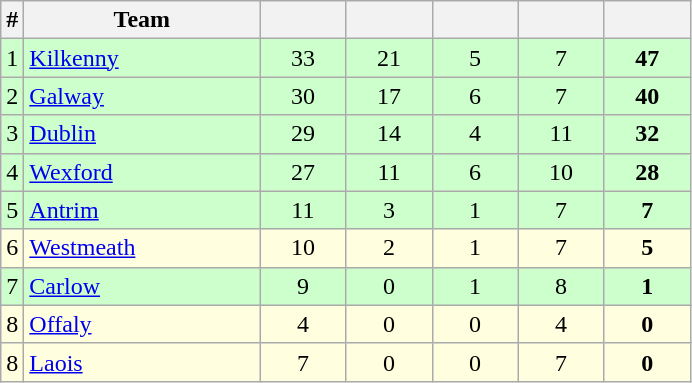<table class="wikitable sortable">
<tr>
<th>#</th>
<th width="150">Team</th>
<th width="50"></th>
<th width="50"></th>
<th width="50"></th>
<th width="50"></th>
<th width="50"></th>
</tr>
<tr style="background:#ccffcc">
<td align="center">1</td>
<td> <a href='#'>Kilkenny</a></td>
<td align="center">33</td>
<td align="center">21</td>
<td align="center">5</td>
<td align="center">7</td>
<td align="center"><strong>47</strong></td>
</tr>
<tr style="background:#ccffcc">
<td align="center">2</td>
<td> <a href='#'>Galway</a></td>
<td align="center">30</td>
<td align="center">17</td>
<td align="center">6</td>
<td align="center">7</td>
<td align="center"><strong>40</strong></td>
</tr>
<tr style="background:#ccffcc">
<td align="center">3</td>
<td> <a href='#'>Dublin</a></td>
<td align="center">29</td>
<td align="center">14</td>
<td align="center">4</td>
<td align="center">11</td>
<td align="center"><strong>32</strong></td>
</tr>
<tr style="background:#ccffcc">
<td align="center">4</td>
<td> <a href='#'>Wexford</a></td>
<td align="center">27</td>
<td align="center">11</td>
<td align="center">6</td>
<td align="center">10</td>
<td align="center"><strong>28</strong></td>
</tr>
<tr style="background:#ccffcc">
<td align="center">5</td>
<td> <a href='#'>Antrim</a></td>
<td align="center">11</td>
<td align="center">3</td>
<td align="center">1</td>
<td align="center">7</td>
<td align="center"><strong>7</strong></td>
</tr>
<tr style="background:#FFFFE0">
<td align="center">6</td>
<td> <a href='#'>Westmeath</a></td>
<td align="center">10</td>
<td align="center">2</td>
<td align="center">1</td>
<td align="center">7</td>
<td align="center"><strong>5</strong></td>
</tr>
<tr style="background:#ccffcc">
<td align="center">7</td>
<td> <a href='#'>Carlow</a></td>
<td align="center">9</td>
<td align="center">0</td>
<td align="center">1</td>
<td align="center">8</td>
<td align="center"><strong>1</strong></td>
</tr>
<tr style="background:#FFFFE0">
<td align="center">8</td>
<td> <a href='#'>Offaly</a></td>
<td align="center">4</td>
<td align="center">0</td>
<td align="center">0</td>
<td align="center">4</td>
<td align="center"><strong>0</strong></td>
</tr>
<tr style="background:#FFFFE0">
<td align="center">8</td>
<td> <a href='#'>Laois</a></td>
<td align="center">7</td>
<td align="center">0</td>
<td align="center">0</td>
<td align="center">7</td>
<td align="center"><strong>0</strong></td>
</tr>
</table>
